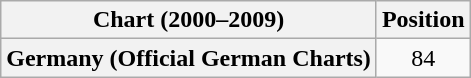<table class="wikitable plainrowheaders" style="text-align:center">
<tr>
<th>Chart (2000–2009)</th>
<th>Position</th>
</tr>
<tr>
<th scope="row">Germany (Official German Charts)</th>
<td>84</td>
</tr>
</table>
